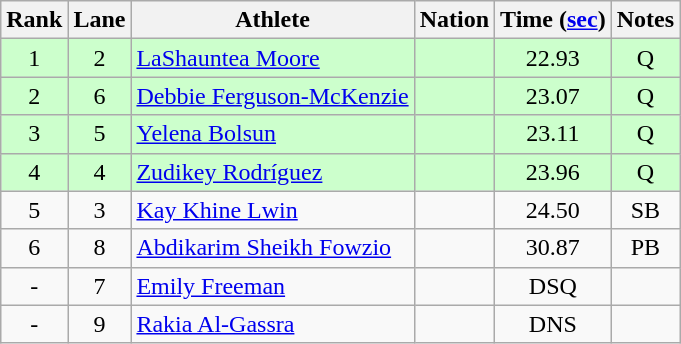<table class="wikitable sortable" style="text-align:center">
<tr>
<th>Rank</th>
<th>Lane</th>
<th>Athlete</th>
<th>Nation</th>
<th>Time (<a href='#'>sec</a>)</th>
<th>Notes</th>
</tr>
<tr bgcolor=ccffcc>
<td>1</td>
<td>2</td>
<td align="left"><a href='#'>LaShauntea Moore</a></td>
<td align=left></td>
<td>22.93</td>
<td>Q</td>
</tr>
<tr bgcolor=ccffcc>
<td>2</td>
<td>6</td>
<td align="left"><a href='#'>Debbie Ferguson-McKenzie</a></td>
<td align=left></td>
<td>23.07</td>
<td>Q</td>
</tr>
<tr bgcolor=ccffcc>
<td>3</td>
<td>5</td>
<td align="left"><a href='#'>Yelena Bolsun</a></td>
<td align=left></td>
<td>23.11</td>
<td>Q</td>
</tr>
<tr bgcolor=ccffcc>
<td>4</td>
<td>4</td>
<td align="left"><a href='#'>Zudikey Rodríguez</a></td>
<td align=left></td>
<td>23.96</td>
<td>Q</td>
</tr>
<tr>
<td>5</td>
<td>3</td>
<td align="left"><a href='#'>Kay Khine Lwin</a></td>
<td align=left></td>
<td>24.50</td>
<td>SB</td>
</tr>
<tr>
<td>6</td>
<td>8</td>
<td align="left"><a href='#'>Abdikarim Sheikh Fowzio</a></td>
<td align=left></td>
<td>30.87</td>
<td>PB</td>
</tr>
<tr>
<td>-</td>
<td>7</td>
<td align="left"><a href='#'>Emily Freeman</a></td>
<td align=left></td>
<td>DSQ</td>
<td></td>
</tr>
<tr>
<td>-</td>
<td>9</td>
<td align="left"><a href='#'>Rakia Al-Gassra</a></td>
<td align=left></td>
<td>DNS</td>
<td></td>
</tr>
</table>
